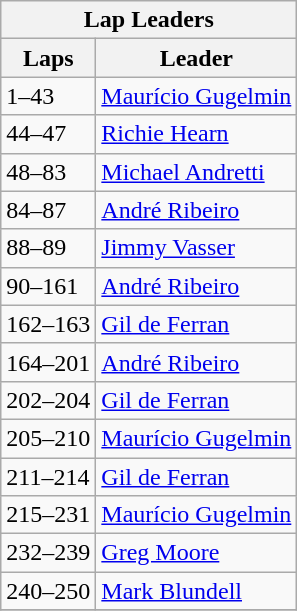<table class="wikitable">
<tr>
<th colspan=2>Lap Leaders</th>
</tr>
<tr>
<th>Laps</th>
<th>Leader</th>
</tr>
<tr>
<td>1–43</td>
<td><a href='#'>Maurício Gugelmin</a></td>
</tr>
<tr>
<td>44–47</td>
<td><a href='#'>Richie Hearn</a></td>
</tr>
<tr>
<td>48–83</td>
<td><a href='#'>Michael Andretti</a></td>
</tr>
<tr>
<td>84–87</td>
<td><a href='#'>André Ribeiro</a></td>
</tr>
<tr>
<td>88–89</td>
<td><a href='#'>Jimmy Vasser</a></td>
</tr>
<tr>
<td>90–161</td>
<td><a href='#'>André Ribeiro</a></td>
</tr>
<tr>
<td>162–163</td>
<td><a href='#'>Gil de Ferran</a></td>
</tr>
<tr>
<td>164–201</td>
<td><a href='#'>André Ribeiro</a></td>
</tr>
<tr>
<td>202–204</td>
<td><a href='#'>Gil de Ferran</a></td>
</tr>
<tr>
<td>205–210</td>
<td><a href='#'>Maurício Gugelmin</a></td>
</tr>
<tr>
<td>211–214</td>
<td><a href='#'>Gil de Ferran</a></td>
</tr>
<tr>
<td>215–231</td>
<td><a href='#'>Maurício Gugelmin</a></td>
</tr>
<tr>
<td>232–239</td>
<td><a href='#'>Greg Moore</a></td>
</tr>
<tr>
<td>240–250</td>
<td><a href='#'>Mark Blundell</a></td>
</tr>
<tr>
</tr>
</table>
